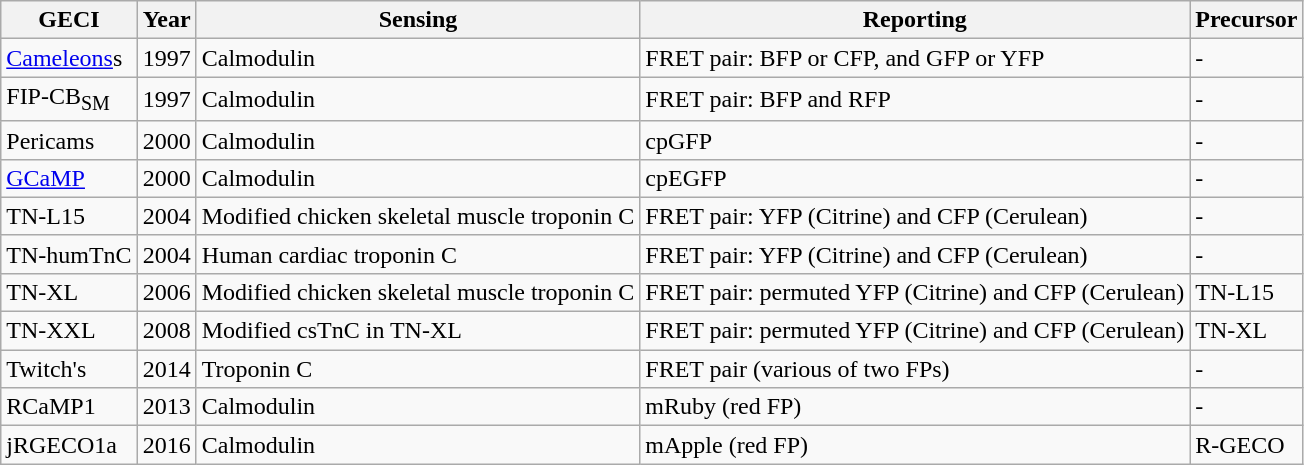<table class="wikitable">
<tr>
<th>GECI</th>
<th>Year</th>
<th>Sensing</th>
<th>Reporting</th>
<th>Precursor</th>
</tr>
<tr>
<td><a href='#'>Cameleons</a>s</td>
<td>1997</td>
<td>Calmodulin</td>
<td>FRET pair: BFP or CFP, and GFP or YFP</td>
<td>-</td>
</tr>
<tr>
<td>FIP-CB<sub>SM</sub></td>
<td>1997</td>
<td>Calmodulin</td>
<td>FRET pair: BFP and RFP</td>
<td>-</td>
</tr>
<tr>
<td>Pericams</td>
<td>2000</td>
<td>Calmodulin</td>
<td>cpGFP</td>
<td>-</td>
</tr>
<tr>
<td><a href='#'>GCaMP</a></td>
<td>2000</td>
<td>Calmodulin</td>
<td>cpEGFP</td>
<td>-</td>
</tr>
<tr>
<td>TN-L15</td>
<td>2004</td>
<td>Modified chicken skeletal muscle troponin C</td>
<td>FRET pair: YFP (Citrine) and CFP (Cerulean)</td>
<td>-</td>
</tr>
<tr>
<td>TN-humTnC</td>
<td>2004</td>
<td>Human cardiac troponin C</td>
<td>FRET pair: YFP (Citrine) and CFP (Cerulean)</td>
<td>-</td>
</tr>
<tr>
<td>TN-XL</td>
<td>2006</td>
<td>Modified chicken skeletal muscle troponin C</td>
<td>FRET pair: permuted YFP (Citrine) and CFP (Cerulean)</td>
<td>TN-L15</td>
</tr>
<tr>
<td>TN-XXL</td>
<td>2008</td>
<td>Modified csTnC in TN-XL</td>
<td>FRET pair: permuted YFP (Citrine) and CFP (Cerulean)</td>
<td>TN-XL</td>
</tr>
<tr>
<td>Twitch's</td>
<td>2014</td>
<td>Troponin C</td>
<td>FRET pair (various of two FPs)</td>
<td>-</td>
</tr>
<tr>
<td>RCaMP1</td>
<td>2013</td>
<td>Calmodulin</td>
<td>mRuby (red FP)</td>
<td>-</td>
</tr>
<tr>
<td>jRGECO1a</td>
<td>2016</td>
<td>Calmodulin</td>
<td>mApple (red FP)</td>
<td>R-GECO</td>
</tr>
</table>
